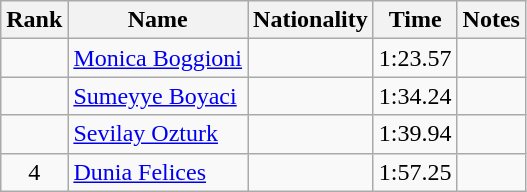<table class="wikitable sortable" style="text-align:center">
<tr>
<th>Rank</th>
<th>Name</th>
<th>Nationality</th>
<th>Time</th>
<th>Notes</th>
</tr>
<tr>
<td></td>
<td align=left><a href='#'>Monica Boggioni</a></td>
<td align=left></td>
<td>1:23.57</td>
<td></td>
</tr>
<tr>
<td></td>
<td align=left><a href='#'>Sumeyye Boyaci</a></td>
<td align=left></td>
<td>1:34.24</td>
<td></td>
</tr>
<tr>
<td></td>
<td align=left><a href='#'>Sevilay Ozturk</a></td>
<td align=left></td>
<td>1:39.94</td>
<td></td>
</tr>
<tr>
<td>4</td>
<td align=left><a href='#'>Dunia Felices</a></td>
<td align=left></td>
<td>1:57.25</td>
<td></td>
</tr>
</table>
